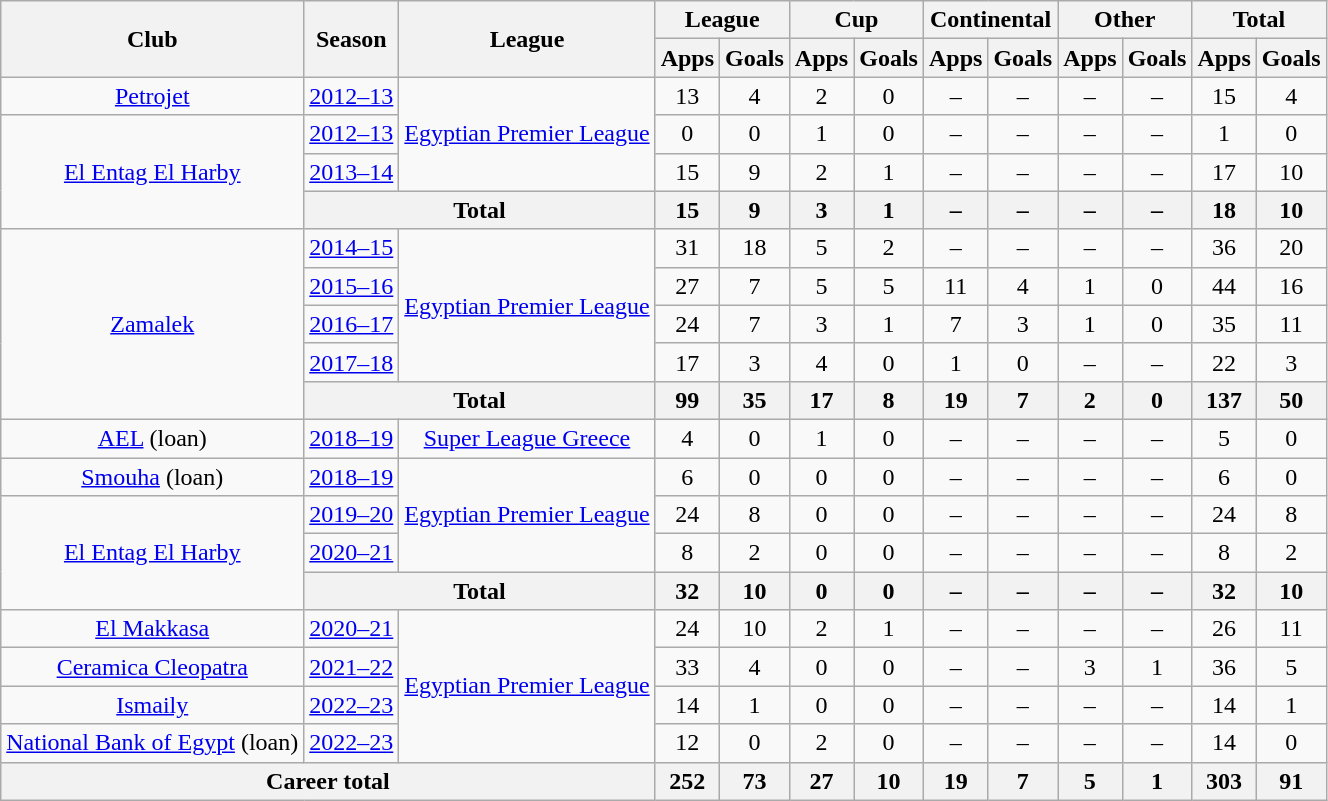<table class="wikitable" style="text-align: center;">
<tr>
<th rowspan="2">Club</th>
<th rowspan="2">Season</th>
<th rowspan="2">League</th>
<th colspan="2">League</th>
<th colspan="2">Cup</th>
<th colspan="2">Continental</th>
<th colspan="2">Other</th>
<th colspan="2">Total</th>
</tr>
<tr>
<th>Apps</th>
<th>Goals</th>
<th>Apps</th>
<th>Goals</th>
<th>Apps</th>
<th>Goals</th>
<th>Apps</th>
<th>Goals</th>
<th>Apps</th>
<th>Goals</th>
</tr>
<tr>
<td><a href='#'>Petrojet</a></td>
<td><a href='#'>2012–13</a></td>
<td rowspan="3"><a href='#'>Egyptian Premier League</a></td>
<td>13</td>
<td>4</td>
<td>2</td>
<td>0</td>
<td>–</td>
<td>–</td>
<td>–</td>
<td>–</td>
<td>15</td>
<td>4</td>
</tr>
<tr>
<td rowspan="3"><a href='#'>El Entag El Harby</a></td>
<td><a href='#'>2012–13</a></td>
<td>0</td>
<td>0</td>
<td>1</td>
<td>0</td>
<td>–</td>
<td>–</td>
<td>–</td>
<td>–</td>
<td>1</td>
<td>0</td>
</tr>
<tr>
<td><a href='#'>2013–14</a></td>
<td>15</td>
<td>9</td>
<td>2</td>
<td>1</td>
<td>–</td>
<td>–</td>
<td>–</td>
<td>–</td>
<td>17</td>
<td>10</td>
</tr>
<tr>
<th colspan="2">Total</th>
<th>15</th>
<th>9</th>
<th>3</th>
<th>1</th>
<th>–</th>
<th>–</th>
<th>–</th>
<th>–</th>
<th>18</th>
<th>10</th>
</tr>
<tr>
<td rowspan="5"><a href='#'>Zamalek</a></td>
<td><a href='#'>2014–15</a></td>
<td rowspan="4"><a href='#'>Egyptian Premier League</a></td>
<td>31</td>
<td>18</td>
<td>5</td>
<td>2</td>
<td>–</td>
<td>–</td>
<td>–</td>
<td>–</td>
<td>36</td>
<td>20</td>
</tr>
<tr>
<td><a href='#'>2015–16</a></td>
<td>27</td>
<td>7</td>
<td>5</td>
<td>5</td>
<td>11</td>
<td>4</td>
<td>1</td>
<td>0</td>
<td>44</td>
<td>16</td>
</tr>
<tr>
<td><a href='#'>2016–17</a></td>
<td>24</td>
<td>7</td>
<td>3</td>
<td>1</td>
<td>7</td>
<td>3</td>
<td>1</td>
<td>0</td>
<td>35</td>
<td>11</td>
</tr>
<tr>
<td><a href='#'>2017–18</a></td>
<td>17</td>
<td>3</td>
<td>4</td>
<td>0</td>
<td>1</td>
<td>0</td>
<td>–</td>
<td>–</td>
<td>22</td>
<td>3</td>
</tr>
<tr>
<th colspan="2">Total</th>
<th>99</th>
<th>35</th>
<th>17</th>
<th>8</th>
<th>19</th>
<th>7</th>
<th>2</th>
<th>0</th>
<th>137</th>
<th>50</th>
</tr>
<tr>
<td><a href='#'>AEL</a> (loan)</td>
<td><a href='#'>2018–19</a></td>
<td><a href='#'>Super League Greece</a></td>
<td>4</td>
<td>0</td>
<td>1</td>
<td>0</td>
<td>–</td>
<td>–</td>
<td>–</td>
<td>–</td>
<td>5</td>
<td>0</td>
</tr>
<tr>
<td><a href='#'>Smouha</a> (loan)</td>
<td><a href='#'>2018–19</a></td>
<td rowspan="3"><a href='#'>Egyptian Premier League</a></td>
<td>6</td>
<td>0</td>
<td>0</td>
<td>0</td>
<td>–</td>
<td>–</td>
<td>–</td>
<td>–</td>
<td>6</td>
<td>0</td>
</tr>
<tr>
<td rowspan="3"><a href='#'>El Entag El Harby</a></td>
<td><a href='#'>2019–20</a></td>
<td>24</td>
<td>8</td>
<td>0</td>
<td>0</td>
<td>–</td>
<td>–</td>
<td>–</td>
<td>–</td>
<td>24</td>
<td>8</td>
</tr>
<tr>
<td><a href='#'>2020–21</a></td>
<td>8</td>
<td>2</td>
<td>0</td>
<td>0</td>
<td>–</td>
<td>–</td>
<td>–</td>
<td>–</td>
<td>8</td>
<td>2</td>
</tr>
<tr>
<th colspan="2">Total</th>
<th>32</th>
<th>10</th>
<th>0</th>
<th>0</th>
<th>–</th>
<th>–</th>
<th>–</th>
<th>–</th>
<th>32</th>
<th>10</th>
</tr>
<tr>
<td><a href='#'>El Makkasa</a></td>
<td><a href='#'>2020–21</a></td>
<td rowspan="4"><a href='#'>Egyptian Premier League</a></td>
<td>24</td>
<td>10</td>
<td>2</td>
<td>1</td>
<td>–</td>
<td>–</td>
<td>–</td>
<td>–</td>
<td>26</td>
<td>11</td>
</tr>
<tr>
<td><a href='#'>Ceramica Cleopatra</a></td>
<td><a href='#'>2021–22</a></td>
<td>33</td>
<td>4</td>
<td>0</td>
<td>0</td>
<td>–</td>
<td>–</td>
<td>3</td>
<td>1</td>
<td>36</td>
<td>5</td>
</tr>
<tr>
<td><a href='#'>Ismaily</a></td>
<td><a href='#'>2022–23</a></td>
<td>14</td>
<td>1</td>
<td>0</td>
<td>0</td>
<td>–</td>
<td>–</td>
<td>–</td>
<td>–</td>
<td>14</td>
<td>1</td>
</tr>
<tr>
<td><a href='#'>National Bank of Egypt</a> (loan)</td>
<td><a href='#'>2022–23</a></td>
<td>12</td>
<td>0</td>
<td>2</td>
<td>0</td>
<td>–</td>
<td>–</td>
<td>–</td>
<td>–</td>
<td>14</td>
<td>0</td>
</tr>
<tr>
<th colspan="3">Career total</th>
<th>252</th>
<th>73</th>
<th>27</th>
<th>10</th>
<th>19</th>
<th>7</th>
<th>5</th>
<th>1</th>
<th>303</th>
<th>91</th>
</tr>
</table>
